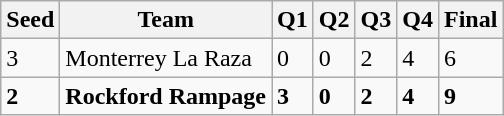<table class="wikitable">
<tr>
<th>Seed</th>
<th>Team</th>
<th>Q1</th>
<th>Q2</th>
<th>Q3</th>
<th>Q4</th>
<th>Final</th>
</tr>
<tr>
<td>3</td>
<td>Monterrey La Raza</td>
<td>0</td>
<td>0</td>
<td>2</td>
<td>4</td>
<td>6</td>
</tr>
<tr>
<td><strong>2</strong></td>
<td><strong>Rockford Rampage</strong></td>
<td><strong>3</strong></td>
<td><strong>0</strong></td>
<td><strong>2</strong></td>
<td><strong>4</strong></td>
<td><strong>9</strong></td>
</tr>
</table>
